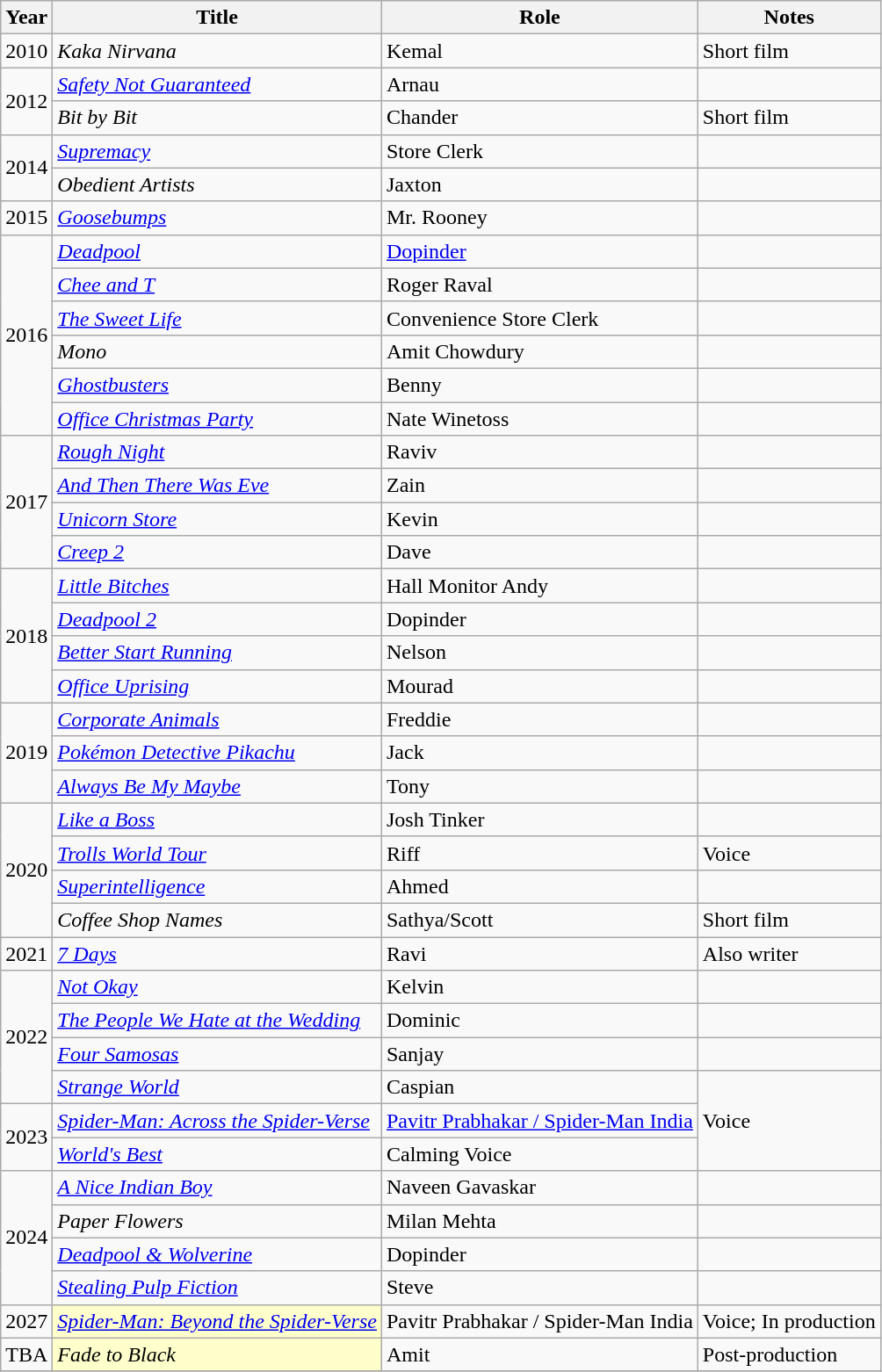<table class="wikitable sortable">
<tr>
<th>Year</th>
<th>Title</th>
<th>Role</th>
<th class="unsortable">Notes</th>
</tr>
<tr>
<td>2010</td>
<td><em>Kaka Nirvana</em></td>
<td>Kemal</td>
<td>Short film</td>
</tr>
<tr>
<td rowspan="2">2012</td>
<td><em><a href='#'>Safety Not Guaranteed</a></em></td>
<td>Arnau</td>
<td></td>
</tr>
<tr>
<td><em>Bit by Bit</em></td>
<td>Chander</td>
<td>Short film</td>
</tr>
<tr>
<td rowspan="2">2014</td>
<td><em><a href='#'>Supremacy</a></em></td>
<td>Store Clerk</td>
<td></td>
</tr>
<tr>
<td><em>Obedient Artists</em></td>
<td>Jaxton</td>
<td></td>
</tr>
<tr>
<td>2015</td>
<td><em><a href='#'>Goosebumps</a></em></td>
<td>Mr. Rooney</td>
<td></td>
</tr>
<tr>
<td rowspan="6">2016</td>
<td><em><a href='#'>Deadpool</a></em></td>
<td><a href='#'>Dopinder</a></td>
<td></td>
</tr>
<tr>
<td><em><a href='#'>Chee and T</a></em></td>
<td>Roger Raval</td>
<td></td>
</tr>
<tr>
<td><em><a href='#'>The Sweet Life</a></em></td>
<td>Convenience Store Clerk</td>
<td></td>
</tr>
<tr>
<td><em>Mono</em></td>
<td>Amit Chowdury</td>
<td></td>
</tr>
<tr>
<td><em><a href='#'>Ghostbusters</a></em></td>
<td>Benny</td>
<td></td>
</tr>
<tr>
<td><em><a href='#'>Office Christmas Party</a></em></td>
<td>Nate Winetoss</td>
<td></td>
</tr>
<tr>
<td rowspan="4">2017</td>
<td><em><a href='#'>Rough Night</a></em></td>
<td>Raviv</td>
<td></td>
</tr>
<tr>
<td><em><a href='#'>And Then There Was Eve</a></em></td>
<td>Zain</td>
<td></td>
</tr>
<tr>
<td><em><a href='#'>Unicorn Store</a></em></td>
<td>Kevin</td>
<td></td>
</tr>
<tr>
<td><em><a href='#'>Creep 2</a></em></td>
<td>Dave</td>
<td></td>
</tr>
<tr>
<td rowspan="4">2018</td>
<td><em><a href='#'>Little Bitches</a></em></td>
<td>Hall Monitor Andy</td>
<td></td>
</tr>
<tr>
<td><em><a href='#'>Deadpool 2</a></em></td>
<td>Dopinder</td>
<td></td>
</tr>
<tr>
<td><em><a href='#'>Better Start Running</a></em></td>
<td>Nelson</td>
<td></td>
</tr>
<tr>
<td><em><a href='#'>Office Uprising</a></em></td>
<td>Mourad</td>
<td></td>
</tr>
<tr>
<td rowspan="3">2019</td>
<td><em><a href='#'>Corporate Animals</a></em></td>
<td>Freddie</td>
<td></td>
</tr>
<tr>
<td><em><a href='#'>Pokémon Detective Pikachu</a></em></td>
<td>Jack</td>
<td></td>
</tr>
<tr>
<td><em><a href='#'>Always Be My Maybe</a></em></td>
<td>Tony</td>
<td></td>
</tr>
<tr>
<td rowspan=4>2020</td>
<td><em><a href='#'>Like a Boss</a></em></td>
<td>Josh Tinker</td>
<td></td>
</tr>
<tr>
<td><em><a href='#'>Trolls World Tour</a></em></td>
<td>Riff</td>
<td>Voice</td>
</tr>
<tr>
<td><em><a href='#'>Superintelligence</a></em></td>
<td>Ahmed</td>
<td></td>
</tr>
<tr>
<td><em>Coffee Shop Names</em></td>
<td>Sathya/Scott</td>
<td>Short film</td>
</tr>
<tr>
<td>2021</td>
<td><em><a href='#'>7 Days</a></em></td>
<td>Ravi</td>
<td>Also writer</td>
</tr>
<tr>
<td rowspan="4">2022</td>
<td><em><a href='#'>Not Okay</a></em></td>
<td>Kelvin</td>
<td></td>
</tr>
<tr>
<td><em><a href='#'>The People We Hate at the Wedding</a></em></td>
<td>Dominic</td>
<td></td>
</tr>
<tr>
<td><em><a href='#'>Four Samosas</a></em></td>
<td>Sanjay</td>
<td></td>
</tr>
<tr>
<td><em><a href='#'>Strange World</a></em></td>
<td>Caspian</td>
<td rowspan="3">Voice</td>
</tr>
<tr>
<td rowspan="2">2023</td>
<td><em><a href='#'>Spider-Man: Across the Spider-Verse</a></em></td>
<td><a href='#'>Pavitr Prabhakar / Spider-Man India</a></td>
</tr>
<tr>
<td><em><a href='#'>World's Best</a></em></td>
<td>Calming Voice</td>
</tr>
<tr>
<td rowspan="4">2024</td>
<td><em><a href='#'>A Nice Indian Boy</a></em></td>
<td>Naveen Gavaskar</td>
<td></td>
</tr>
<tr>
<td><em>Paper Flowers</em></td>
<td>Milan Mehta</td>
<td></td>
</tr>
<tr>
<td><em><a href='#'>Deadpool & Wolverine</a></em></td>
<td>Dopinder</td>
<td></td>
</tr>
<tr>
<td><em><a href='#'>Stealing Pulp Fiction</a></em></td>
<td>Steve</td>
<td></td>
</tr>
<tr>
<td>2027</td>
<td style="background:#FFFFCC;"><em><a href='#'>Spider-Man: Beyond the Spider-Verse</a></em> </td>
<td>Pavitr Prabhakar / Spider-Man India</td>
<td>Voice; In production</td>
</tr>
<tr>
<td>TBA</td>
<td style="background:#FFFFCC;"><em>Fade to Black</em> </td>
<td>Amit</td>
<td>Post-production</td>
</tr>
<tr>
</tr>
</table>
